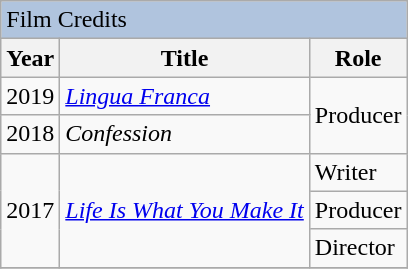<table class="wikitable">
<tr>
<td colspan="4" style="background: LightSteelBlue;">Film Credits</td>
</tr>
<tr>
<th>Year</th>
<th>Title</th>
<th>Role</th>
</tr>
<tr>
<td>2019</td>
<td><em><a href='#'>Lingua Franca</a></em></td>
<td rowspan="2">Producer</td>
</tr>
<tr>
<td>2018</td>
<td><em>Confession</em></td>
</tr>
<tr>
<td rowspan=3>2017</td>
<td rowspan=3><a href='#'><em>Life Is What You Make It</em></a></td>
<td>Writer</td>
</tr>
<tr>
<td>Producer</td>
</tr>
<tr>
<td>Director</td>
</tr>
<tr>
</tr>
</table>
